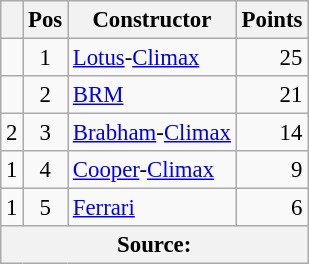<table class="wikitable" style="font-size: 95%;">
<tr>
<th></th>
<th>Pos</th>
<th>Constructor</th>
<th>Points</th>
</tr>
<tr>
<td align="left"></td>
<td align="center">1</td>
<td> <a href='#'>Lotus</a>-<a href='#'>Climax</a></td>
<td align="right">25</td>
</tr>
<tr>
<td align="left"></td>
<td align="center">2</td>
<td> <a href='#'>BRM</a></td>
<td align="right">21</td>
</tr>
<tr>
<td align="left"> 2</td>
<td align="center">3</td>
<td> <a href='#'>Brabham</a>-<a href='#'>Climax</a></td>
<td align="right">14</td>
</tr>
<tr>
<td align="left"> 1</td>
<td align="center">4</td>
<td> <a href='#'>Cooper</a>-<a href='#'>Climax</a></td>
<td align="right">9</td>
</tr>
<tr>
<td align="left"> 1</td>
<td align="center">5</td>
<td> <a href='#'>Ferrari</a></td>
<td align="right">6</td>
</tr>
<tr>
<th colspan=4>Source: </th>
</tr>
</table>
